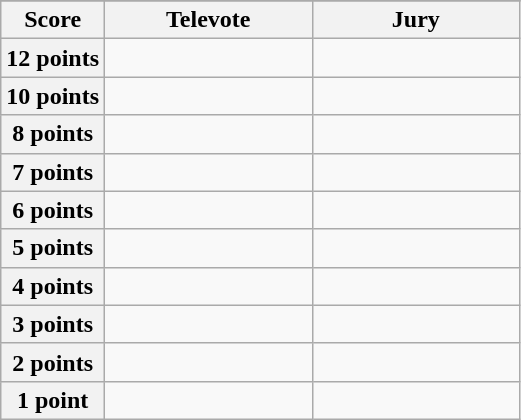<table class="wikitable">
<tr>
</tr>
<tr>
<th scope="col" width="20%">Score</th>
<th scope="col" width="40%">Televote</th>
<th scope="col" width="40%">Jury</th>
</tr>
<tr>
<th scope="row">12 points</th>
<td></td>
<td></td>
</tr>
<tr>
<th scope="row">10 points</th>
<td></td>
<td></td>
</tr>
<tr>
<th scope="row">8 points</th>
<td></td>
<td></td>
</tr>
<tr>
<th scope="row">7 points</th>
<td></td>
<td></td>
</tr>
<tr>
<th scope="row">6 points</th>
<td></td>
<td></td>
</tr>
<tr>
<th scope="row">5 points</th>
<td></td>
<td></td>
</tr>
<tr>
<th scope="row">4 points</th>
<td></td>
<td></td>
</tr>
<tr>
<th scope="row">3 points</th>
<td></td>
<td></td>
</tr>
<tr>
<th scope="row">2 points</th>
<td></td>
<td></td>
</tr>
<tr>
<th scope="row">1 point</th>
<td></td>
<td></td>
</tr>
</table>
